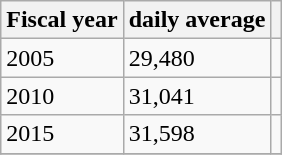<table class="wikitable">
<tr>
<th>Fiscal year</th>
<th>daily average</th>
<th></th>
</tr>
<tr>
<td>2005</td>
<td>29,480</td>
<td></td>
</tr>
<tr>
<td>2010</td>
<td>31,041</td>
<td></td>
</tr>
<tr>
<td>2015</td>
<td>31,598</td>
<td></td>
</tr>
<tr>
</tr>
</table>
